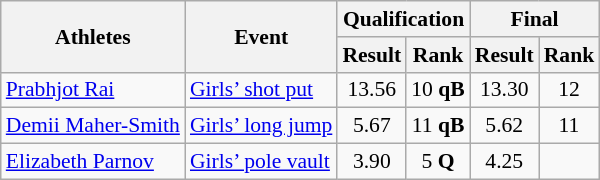<table class="wikitable" style="font-size:90%;">
<tr>
<th rowspan=2>Athletes</th>
<th rowspan=2>Event</th>
<th colspan=2>Qualification</th>
<th colspan=2>Final</th>
</tr>
<tr>
<th>Result</th>
<th>Rank</th>
<th>Result</th>
<th>Rank</th>
</tr>
<tr>
<td><a href='#'>Prabhjot Rai</a></td>
<td><a href='#'>Girls’ shot put</a></td>
<td align=center>13.56</td>
<td align=center>10 <strong>qB</strong></td>
<td align=center>13.30</td>
<td align=center>12</td>
</tr>
<tr>
<td><a href='#'>Demii Maher-Smith</a></td>
<td><a href='#'>Girls’ long jump</a></td>
<td align=center>5.67</td>
<td align=center>11 <strong>qB</strong></td>
<td align=center>5.62</td>
<td align=center>11</td>
</tr>
<tr>
<td><a href='#'>Elizabeth Parnov</a></td>
<td><a href='#'>Girls’ pole vault</a></td>
<td align=center>3.90</td>
<td align=center>5 <strong>Q</strong></td>
<td align=center>4.25</td>
<td align=center></td>
</tr>
</table>
